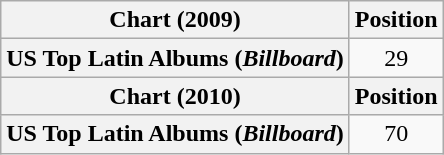<table class="wikitable plainrowheaders" style="text-align:center">
<tr>
<th scope="col">Chart (2009)</th>
<th scope="col">Position</th>
</tr>
<tr>
<th scope="row">US Top Latin Albums (<em>Billboard</em>)</th>
<td>29</td>
</tr>
<tr>
<th scope="col">Chart (2010)</th>
<th scope="col">Position</th>
</tr>
<tr>
<th scope="row">US Top Latin Albums (<em>Billboard</em>)</th>
<td>70</td>
</tr>
</table>
